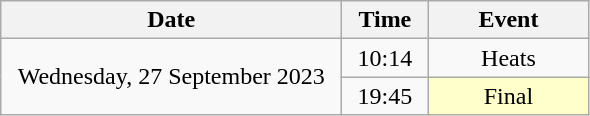<table class = "wikitable" style="text-align:center;">
<tr>
<th width=220>Date</th>
<th width=50>Time</th>
<th width=100>Event</th>
</tr>
<tr>
<td rowspan=3>Wednesday, 27 September 2023</td>
<td>10:14</td>
<td>Heats</td>
</tr>
<tr>
<td>19:45</td>
<td bgcolor=ffffcc>Final</td>
</tr>
</table>
